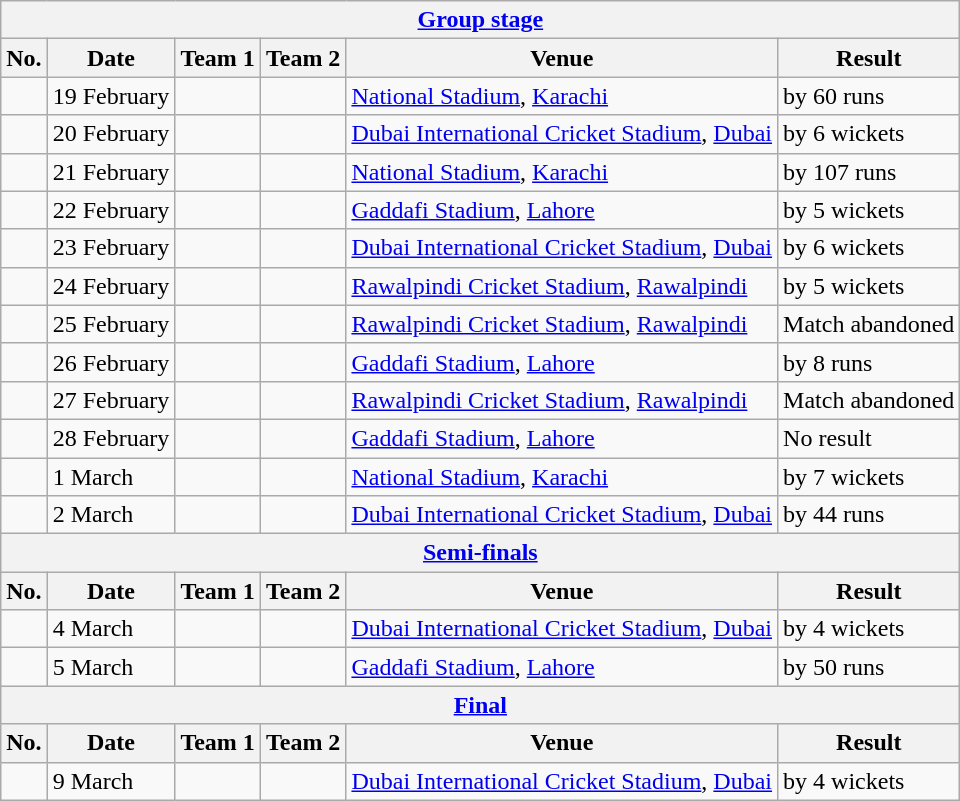<table class="wikitable">
<tr>
<th colspan="6"><a href='#'>Group stage</a></th>
</tr>
<tr>
<th scope=col>No.</th>
<th scope=col>Date</th>
<th scope=col>Team 1</th>
<th scope=col>Team 2</th>
<th scope=col>Venue</th>
<th scope=col>Result</th>
</tr>
<tr>
<td></td>
<td>19 February</td>
<td></td>
<td></td>
<td><a href='#'>National Stadium</a>, <a href='#'>Karachi</a></td>
<td> by 60 runs</td>
</tr>
<tr>
<td></td>
<td>20 February</td>
<td></td>
<td></td>
<td><a href='#'>Dubai International Cricket Stadium</a>, <a href='#'>Dubai</a></td>
<td> by 6 wickets</td>
</tr>
<tr>
<td></td>
<td>21 February</td>
<td></td>
<td></td>
<td><a href='#'>National Stadium</a>, <a href='#'>Karachi</a></td>
<td> by 107 runs</td>
</tr>
<tr>
<td></td>
<td>22 February</td>
<td></td>
<td></td>
<td><a href='#'>Gaddafi Stadium</a>, <a href='#'>Lahore</a></td>
<td> by 5 wickets</td>
</tr>
<tr>
<td></td>
<td>23 February</td>
<td></td>
<td></td>
<td><a href='#'>Dubai International Cricket Stadium</a>, <a href='#'>Dubai</a></td>
<td> by 6 wickets</td>
</tr>
<tr>
<td></td>
<td>24 February</td>
<td></td>
<td></td>
<td><a href='#'>Rawalpindi Cricket Stadium</a>, <a href='#'>Rawalpindi</a></td>
<td> by 5 wickets</td>
</tr>
<tr>
<td></td>
<td>25 February</td>
<td></td>
<td></td>
<td><a href='#'>Rawalpindi Cricket Stadium</a>, <a href='#'>Rawalpindi</a></td>
<td>Match abandoned</td>
</tr>
<tr>
<td></td>
<td>26 February</td>
<td></td>
<td></td>
<td><a href='#'>Gaddafi Stadium</a>, <a href='#'>Lahore</a></td>
<td> by 8 runs</td>
</tr>
<tr>
<td></td>
<td>27 February</td>
<td></td>
<td></td>
<td><a href='#'>Rawalpindi Cricket Stadium</a>, <a href='#'>Rawalpindi</a></td>
<td>Match abandoned</td>
</tr>
<tr>
<td></td>
<td>28 February</td>
<td></td>
<td></td>
<td><a href='#'>Gaddafi Stadium</a>, <a href='#'>Lahore</a></td>
<td>No result</td>
</tr>
<tr>
<td></td>
<td>1 March</td>
<td></td>
<td></td>
<td><a href='#'>National Stadium</a>, <a href='#'>Karachi</a></td>
<td> by 7 wickets</td>
</tr>
<tr>
<td></td>
<td>2 March</td>
<td></td>
<td></td>
<td><a href='#'>Dubai International Cricket Stadium</a>, <a href='#'>Dubai</a></td>
<td> by 44 runs</td>
</tr>
<tr>
<th colspan="6"><a href='#'>Semi-finals</a></th>
</tr>
<tr>
<th scope=col>No.</th>
<th scope=col>Date</th>
<th scope=col>Team 1</th>
<th scope=col>Team 2</th>
<th scope=col>Venue</th>
<th scope=col>Result</th>
</tr>
<tr>
<td></td>
<td>4 March</td>
<td></td>
<td></td>
<td><a href='#'>Dubai International Cricket Stadium</a>, <a href='#'>Dubai</a></td>
<td> by 4 wickets</td>
</tr>
<tr>
<td></td>
<td>5 March</td>
<td></td>
<td></td>
<td><a href='#'>Gaddafi Stadium</a>, <a href='#'>Lahore</a></td>
<td> by 50 runs</td>
</tr>
<tr>
<th colspan="6"><a href='#'>Final</a></th>
</tr>
<tr>
<th scope=col>No.</th>
<th scope=col>Date</th>
<th scope=col>Team 1</th>
<th scope=col>Team 2</th>
<th scope=col>Venue</th>
<th scope=col>Result</th>
</tr>
<tr>
<td></td>
<td>9 March</td>
<td></td>
<td></td>
<td><a href='#'>Dubai International Cricket Stadium</a>, <a href='#'>Dubai</a></td>
<td> by  4 wickets</td>
</tr>
</table>
